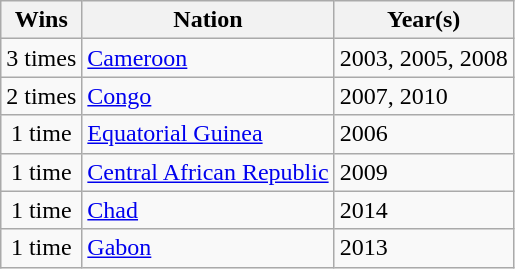<table class="wikitable">
<tr>
<th>Wins</th>
<th>Nation</th>
<th>Year(s)</th>
</tr>
<tr>
<td align=center>3 times</td>
<td> <a href='#'>Cameroon</a></td>
<td>2003, 2005, 2008</td>
</tr>
<tr>
<td align=center>2 times</td>
<td> <a href='#'>Congo</a></td>
<td>2007, 2010</td>
</tr>
<tr>
<td align=center>1 time</td>
<td> <a href='#'>Equatorial Guinea</a></td>
<td>2006</td>
</tr>
<tr>
<td align=center>1 time</td>
<td> <a href='#'>Central African Republic</a></td>
<td>2009</td>
</tr>
<tr>
<td align=center>1 time</td>
<td> <a href='#'>Chad</a></td>
<td>2014</td>
</tr>
<tr>
<td align=center>1 time</td>
<td> <a href='#'>Gabon</a></td>
<td>2013</td>
</tr>
</table>
